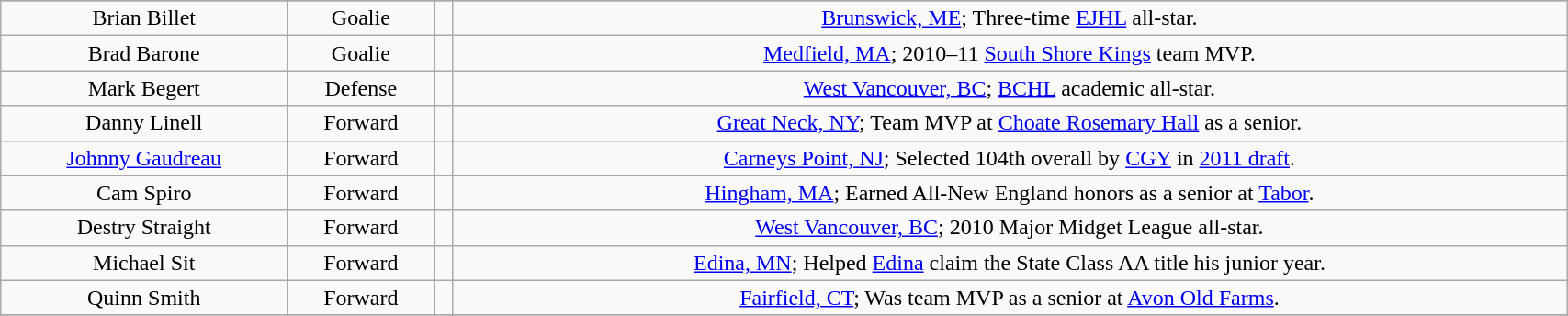<table class="wikitable" width="90%">
<tr align="center">
</tr>
<tr align="center" bgcolor="">
<td>Brian Billet</td>
<td>Goalie</td>
<td></td>
<td><a href='#'>Brunswick, ME</a>; Three-time <a href='#'>EJHL</a> all-star.</td>
</tr>
<tr align="center" bgcolor="">
<td>Brad Barone</td>
<td>Goalie</td>
<td></td>
<td><a href='#'>Medfield, MA</a>; 2010–11 <a href='#'>South Shore Kings</a> team MVP.</td>
</tr>
<tr align="center" bgcolor="">
<td>Mark Begert</td>
<td>Defense</td>
<td></td>
<td><a href='#'>West Vancouver, BC</a>; <a href='#'>BCHL</a> academic all-star.</td>
</tr>
<tr align="center" bgcolor="">
<td>Danny Linell</td>
<td>Forward</td>
<td></td>
<td><a href='#'>Great Neck, NY</a>; Team MVP at <a href='#'>Choate Rosemary Hall</a> as a senior.</td>
</tr>
<tr align="center" bgcolor="">
<td><a href='#'>Johnny Gaudreau</a></td>
<td>Forward</td>
<td></td>
<td><a href='#'>Carneys Point, NJ</a>; Selected 104th overall by <a href='#'>CGY</a> in <a href='#'>2011 draft</a>.</td>
</tr>
<tr align="center" bgcolor="">
<td>Cam Spiro</td>
<td>Forward</td>
<td></td>
<td><a href='#'>Hingham, MA</a>; Earned All-New England honors as a senior at <a href='#'>Tabor</a>.</td>
</tr>
<tr align="center" bgcolor="">
<td>Destry Straight</td>
<td>Forward</td>
<td></td>
<td><a href='#'>West Vancouver, BC</a>; 2010 Major Midget League all-star.</td>
</tr>
<tr align="center" bgcolor="">
<td>Michael Sit</td>
<td>Forward</td>
<td></td>
<td><a href='#'>Edina, MN</a>; Helped <a href='#'>Edina</a> claim the State Class AA title his junior year.</td>
</tr>
<tr align="center" bgcolor="">
<td>Quinn Smith</td>
<td>Forward</td>
<td></td>
<td><a href='#'>Fairfield, CT</a>; Was team MVP as a senior at <a href='#'>Avon Old Farms</a>.</td>
</tr>
<tr align="center" bgcolor="">
</tr>
</table>
